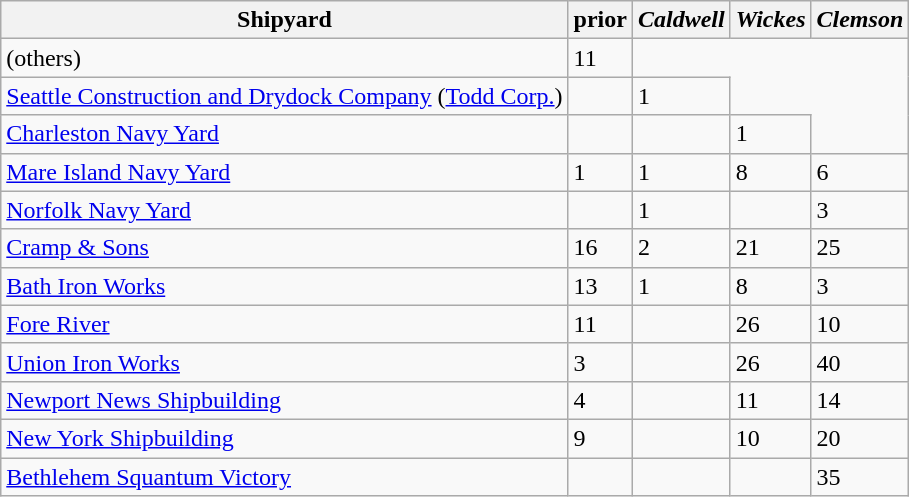<table class="wikitable mw-collapsible mw-collapsed">
<tr>
<th>Shipyard</th>
<th>prior</th>
<th><em>Caldwell</em></th>
<th><em>Wickes</em></th>
<th><em>Clemson</em></th>
</tr>
<tr>
<td>(others)</td>
<td>11</td>
</tr>
<tr>
<td><a href='#'>Seattle Construction and Drydock Company</a> (<a href='#'>Todd Corp.</a>)</td>
<td></td>
<td>1</td>
</tr>
<tr>
<td><a href='#'>Charleston Navy Yard</a></td>
<td></td>
<td></td>
<td>1</td>
</tr>
<tr>
<td><a href='#'>Mare Island Navy Yard</a></td>
<td>1</td>
<td>1</td>
<td>8</td>
<td>6</td>
</tr>
<tr>
<td><a href='#'>Norfolk Navy Yard</a></td>
<td></td>
<td>1</td>
<td></td>
<td>3</td>
</tr>
<tr>
<td><a href='#'>Cramp & Sons</a></td>
<td>16</td>
<td>2</td>
<td>21</td>
<td>25</td>
</tr>
<tr>
<td><a href='#'>Bath Iron Works</a></td>
<td>13</td>
<td>1</td>
<td>8</td>
<td>3</td>
</tr>
<tr>
<td><a href='#'>Fore River</a></td>
<td>11</td>
<td></td>
<td>26</td>
<td>10</td>
</tr>
<tr>
<td><a href='#'>Union Iron Works</a></td>
<td>3</td>
<td></td>
<td>26</td>
<td>40</td>
</tr>
<tr>
<td><a href='#'>Newport News Shipbuilding</a></td>
<td>4</td>
<td></td>
<td>11</td>
<td>14</td>
</tr>
<tr>
<td><a href='#'>New York Shipbuilding</a></td>
<td>9</td>
<td></td>
<td>10</td>
<td>20</td>
</tr>
<tr>
<td><a href='#'>Bethlehem Squantum Victory</a></td>
<td></td>
<td></td>
<td></td>
<td>35</td>
</tr>
</table>
